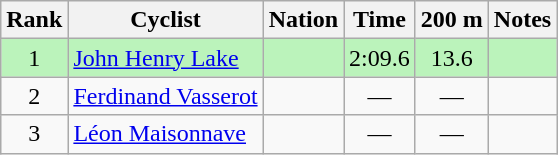<table class="wikitable sortable" style="text-align:center">
<tr>
<th>Rank</th>
<th>Cyclist</th>
<th>Nation</th>
<th>Time</th>
<th>200 m</th>
<th>Notes</th>
</tr>
<tr bgcolor=bbf3bb>
<td>1</td>
<td align=left><a href='#'>John Henry Lake</a></td>
<td align=left></td>
<td>2:09.6</td>
<td>13.6</td>
<td></td>
</tr>
<tr>
<td>2</td>
<td align=left><a href='#'>Ferdinand Vasserot</a></td>
<td align=left></td>
<td data-sort-value=9:99.9>—</td>
<td data-sort-value=99.9>—</td>
<td></td>
</tr>
<tr>
<td>3</td>
<td align=left><a href='#'>Léon Maisonnave</a></td>
<td align=left></td>
<td data-sort-value=9:99.9>—</td>
<td data-sort-value=99.9>—</td>
<td></td>
</tr>
</table>
